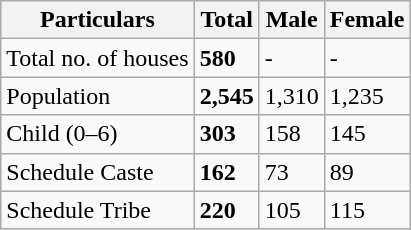<table class="wikitable">
<tr>
<th>Particulars</th>
<th>Total</th>
<th>Male</th>
<th>Female</th>
</tr>
<tr>
<td>Total no. of houses</td>
<td><strong>580</strong></td>
<td>-</td>
<td>-</td>
</tr>
<tr>
<td>Population</td>
<td><strong>2,545</strong></td>
<td>1,310</td>
<td>1,235</td>
</tr>
<tr>
<td>Child (0–6)</td>
<td><strong>303</strong></td>
<td>158</td>
<td>145</td>
</tr>
<tr>
<td>Schedule Caste</td>
<td><strong>162</strong></td>
<td>73</td>
<td>89</td>
</tr>
<tr>
<td>Schedule Tribe</td>
<td><strong>220</strong></td>
<td>105</td>
<td>115</td>
</tr>
</table>
